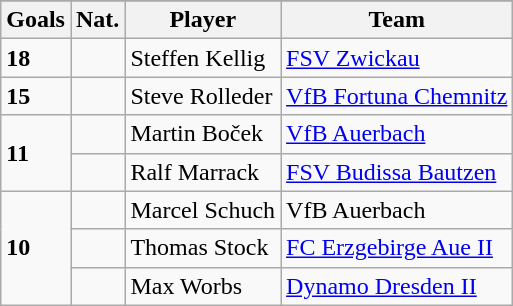<table class="wikitable">
<tr align="center" bgcolor="#dfdfdf">
</tr>
<tr>
<th>Goals</th>
<th>Nat.</th>
<th>Player</th>
<th>Team</th>
</tr>
<tr>
<td><strong>18</strong></td>
<td></td>
<td>Steffen Kellig</td>
<td><a href='#'>FSV Zwickau</a></td>
</tr>
<tr>
<td><strong>15</strong></td>
<td></td>
<td>Steve Rolleder</td>
<td><a href='#'>VfB Fortuna Chemnitz</a></td>
</tr>
<tr>
<td rowspan="2"><strong>11</strong></td>
<td></td>
<td>Martin Boček</td>
<td><a href='#'>VfB Auerbach</a></td>
</tr>
<tr>
<td></td>
<td>Ralf Marrack</td>
<td><a href='#'>FSV Budissa Bautzen</a></td>
</tr>
<tr>
<td rowspan="3"><strong>10</strong></td>
<td></td>
<td>Marcel Schuch</td>
<td>VfB Auerbach</td>
</tr>
<tr>
<td></td>
<td>Thomas Stock</td>
<td><a href='#'>FC Erzgebirge Aue II</a></td>
</tr>
<tr>
<td></td>
<td>Max Worbs</td>
<td><a href='#'>Dynamo Dresden II</a></td>
</tr>
</table>
